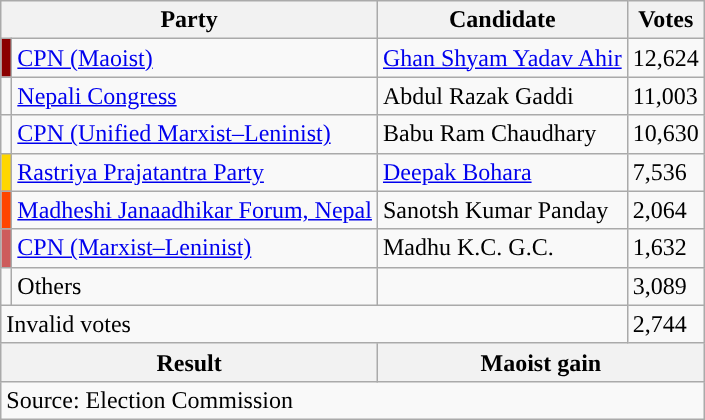<table class="wikitable">
<tr>
<th colspan="2">Party</th>
<th>Candidate</th>
<th>Votes</th>
</tr>
<tr>
<td style="background-color:darkred"></td>
<td><a href='#'>CPN (Maoist)</a></td>
<td><a href='#'>Ghan Shyam Yadav Ahir</a></td>
<td>12,624</td>
</tr>
<tr>
<td style="background-color:"></td>
<td><a href='#'>Nepali Congress</a></td>
<td>Abdul Razak Gaddi</td>
<td>11,003</td>
</tr>
<tr>
<td style="background-color:"></td>
<td><a href='#'>CPN (Unified Marxist–Leninist)</a></td>
<td>Babu Ram Chaudhary</td>
<td>10,630</td>
</tr>
<tr>
<td style="background-color:gold"></td>
<td><a href='#'>Rastriya Prajatantra Party</a></td>
<td><a href='#'>Deepak Bohara</a></td>
<td>7,536</td>
</tr>
<tr>
<td style="background-color:orangered"></td>
<td><a href='#'>Madheshi Janaadhikar Forum, Nepal</a></td>
<td>Sanotsh Kumar Panday</td>
<td>2,064</td>
</tr>
<tr>
<td style="background-color:indianred"></td>
<td><a href='#'>CPN (Marxist–Leninist)</a></td>
<td>Madhu K.C. G.C.</td>
<td>1,632</td>
</tr>
<tr>
<td></td>
<td>Others</td>
<td></td>
<td>3,089</td>
</tr>
<tr>
<td colspan="3">Invalid votes</td>
<td>2,744</td>
</tr>
<tr>
<th colspan="2">Result</th>
<th colspan="2">Maoist gain</th>
</tr>
<tr>
<td colspan="4">Source: Election Commission</td>
</tr>
</table>
